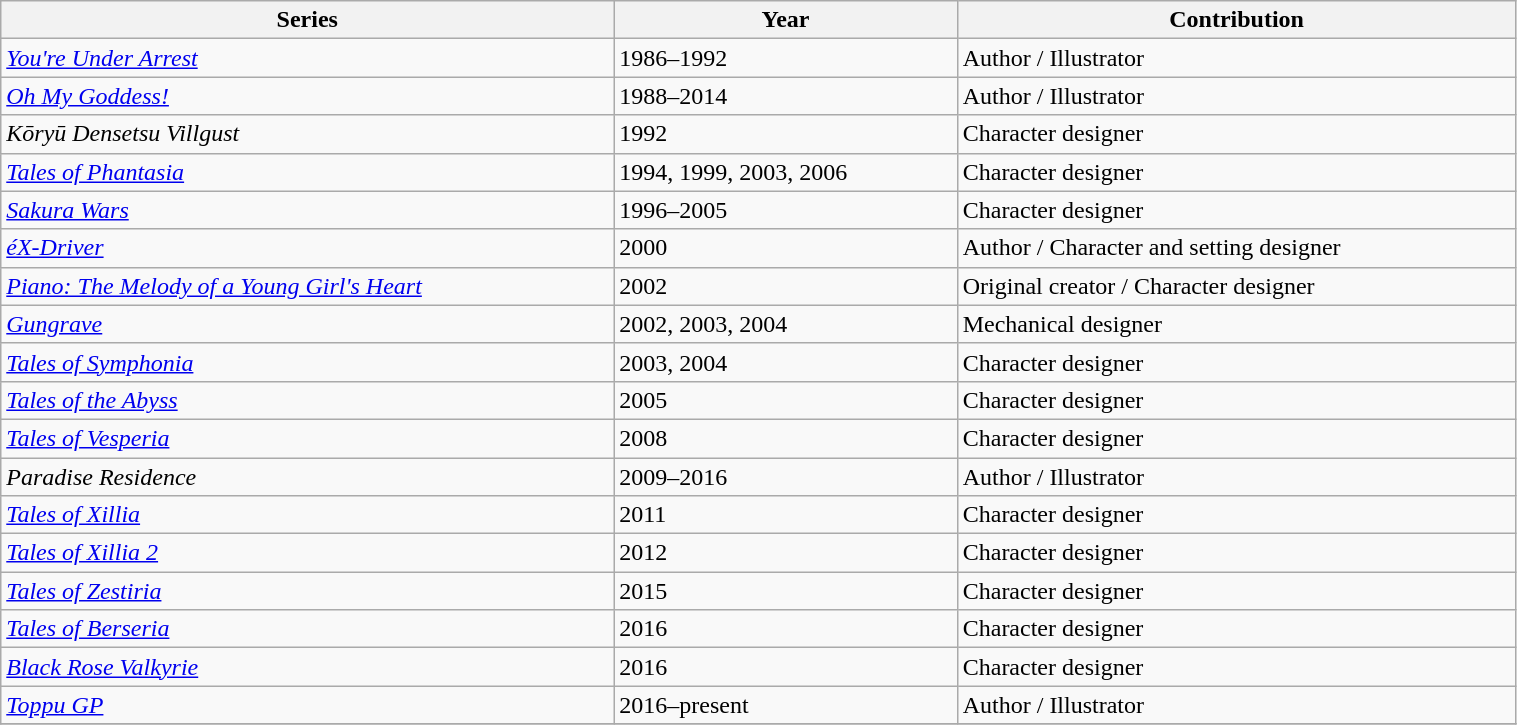<table class="wikitable" width="80%">
<tr>
<th>Series</th>
<th>Year</th>
<th>Contribution</th>
</tr>
<tr>
<td><em><a href='#'>You're Under Arrest</a></em></td>
<td>1986–1992</td>
<td>Author / Illustrator</td>
</tr>
<tr>
<td><em><a href='#'>Oh My Goddess!</a></em></td>
<td>1988–2014</td>
<td>Author / Illustrator</td>
</tr>
<tr>
<td><em>Kōryū Densetsu Villgust</em></td>
<td>1992</td>
<td>Character designer</td>
</tr>
<tr>
<td><em><a href='#'>Tales of Phantasia</a></em></td>
<td>1994, 1999, 2003, 2006</td>
<td>Character designer</td>
</tr>
<tr>
<td><em><a href='#'>Sakura Wars</a></em></td>
<td>1996–2005</td>
<td>Character designer</td>
</tr>
<tr>
<td><em><a href='#'>éX-Driver</a></em></td>
<td>2000</td>
<td>Author / Character and setting designer</td>
</tr>
<tr>
<td><em><a href='#'>Piano: The Melody of a Young Girl's Heart</a></em></td>
<td>2002</td>
<td>Original creator / Character designer</td>
</tr>
<tr>
<td><em><a href='#'>Gungrave</a></em></td>
<td>2002, 2003, 2004</td>
<td>Mechanical designer</td>
</tr>
<tr>
<td><em><a href='#'>Tales of Symphonia</a></em></td>
<td>2003, 2004</td>
<td>Character designer</td>
</tr>
<tr>
<td><em><a href='#'>Tales of the Abyss</a></em></td>
<td>2005</td>
<td>Character designer</td>
</tr>
<tr>
<td><em><a href='#'>Tales of Vesperia</a></em></td>
<td>2008</td>
<td>Character designer</td>
</tr>
<tr>
<td><em>Paradise Residence</em></td>
<td>2009–2016</td>
<td>Author / Illustrator</td>
</tr>
<tr>
<td><em><a href='#'>Tales of Xillia</a></em></td>
<td>2011</td>
<td>Character designer</td>
</tr>
<tr>
<td><em><a href='#'>Tales of Xillia 2</a></em></td>
<td>2012</td>
<td>Character designer</td>
</tr>
<tr>
<td><em><a href='#'>Tales of Zestiria</a></em></td>
<td>2015</td>
<td>Character designer</td>
</tr>
<tr>
<td><em><a href='#'>Tales of Berseria</a></em></td>
<td>2016</td>
<td>Character designer</td>
</tr>
<tr>
<td><em><a href='#'>Black Rose Valkyrie</a></em></td>
<td>2016</td>
<td>Character designer</td>
</tr>
<tr>
<td><em><a href='#'>Toppu GP</a></em></td>
<td>2016–present</td>
<td>Author / Illustrator</td>
</tr>
<tr>
</tr>
</table>
